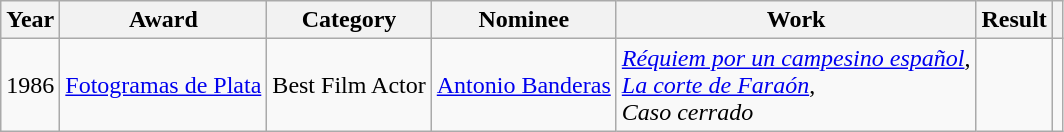<table class= "wikitable plainrowheaders sortable">
<tr>
<th scope="col">Year</th>
<th scope="col">Award</th>
<th scope="col">Category</th>
<th scope="col">Nominee</th>
<th scope="col">Work</th>
<th scope="col">Result</th>
<th scope="col" class="unsortable"></th>
</tr>
<tr>
<td align="center">1986</td>
<td><a href='#'>Fotogramas de Plata</a></td>
<td>Best Film Actor</td>
<td><a href='#'>Antonio Banderas</a></td>
<td><em><a href='#'>Réquiem por un campesino español</a></em>,<br><em><a href='#'>La corte de Faraón</a></em>,<br><em>Caso cerrado</em></td>
<td></td>
<td></td>
</tr>
</table>
